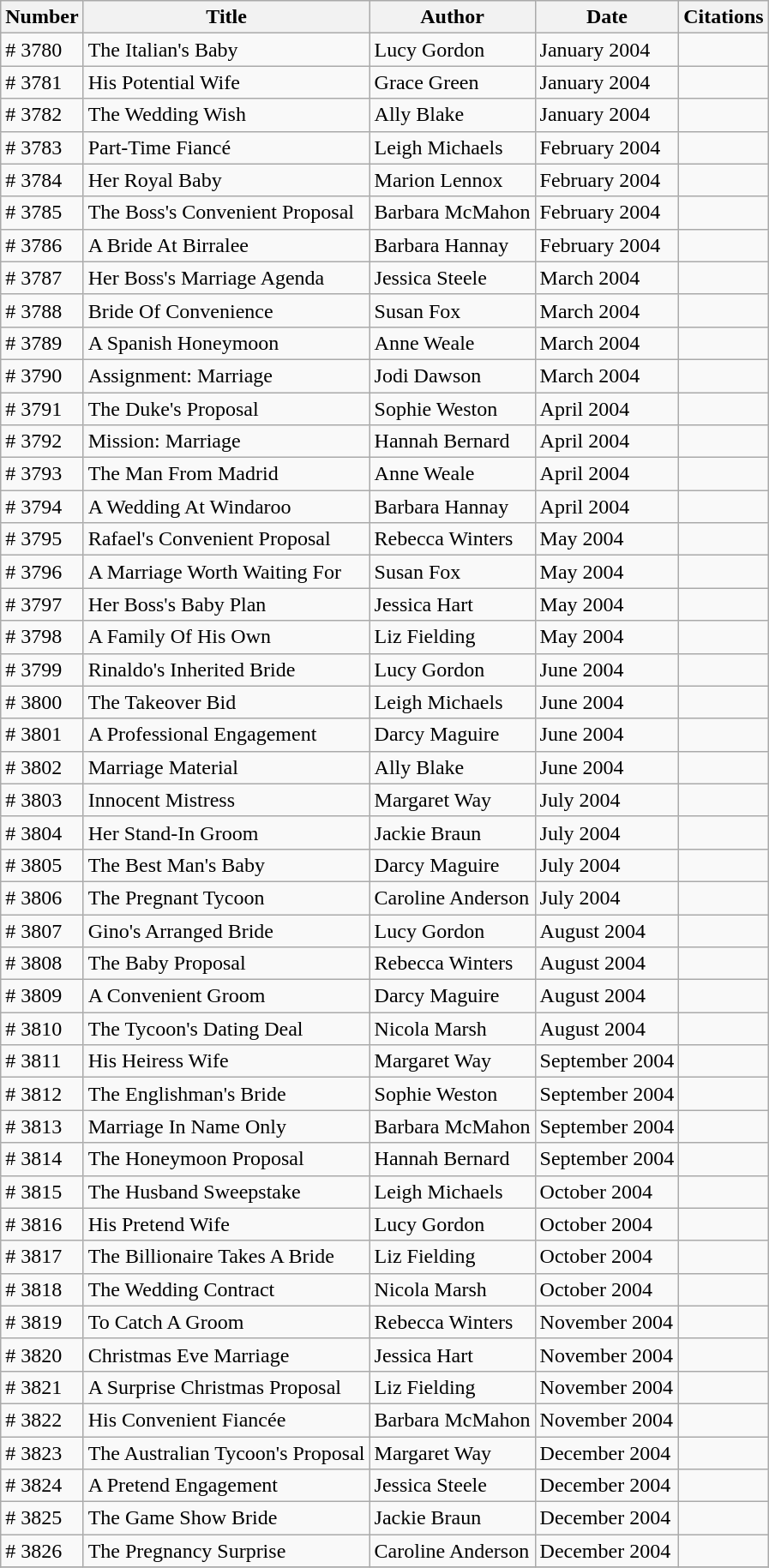<table class="wikitable sortable">
<tr>
<th>Number</th>
<th>Title</th>
<th>Author</th>
<th>Date</th>
<th>Citations</th>
</tr>
<tr>
<td># 3780</td>
<td>The Italian's Baby</td>
<td>Lucy Gordon</td>
<td>January 2004</td>
<td></td>
</tr>
<tr>
<td># 3781</td>
<td>His Potential Wife</td>
<td>Grace Green</td>
<td>January 2004</td>
<td></td>
</tr>
<tr>
<td># 3782</td>
<td>The Wedding Wish</td>
<td>Ally Blake</td>
<td>January 2004</td>
<td></td>
</tr>
<tr>
<td># 3783</td>
<td>Part-Time Fiancé</td>
<td>Leigh Michaels</td>
<td>February 2004</td>
<td></td>
</tr>
<tr>
<td># 3784</td>
<td>Her Royal Baby</td>
<td>Marion Lennox</td>
<td>February 2004</td>
<td></td>
</tr>
<tr>
<td># 3785</td>
<td>The Boss's Convenient Proposal</td>
<td>Barbara McMahon</td>
<td>February 2004</td>
<td></td>
</tr>
<tr>
<td># 3786</td>
<td>A Bride At Birralee</td>
<td>Barbara Hannay</td>
<td>February 2004</td>
<td></td>
</tr>
<tr>
<td># 3787</td>
<td>Her Boss's Marriage Agenda</td>
<td>Jessica Steele</td>
<td>March 2004</td>
<td></td>
</tr>
<tr>
<td># 3788</td>
<td>Bride Of Convenience</td>
<td>Susan Fox</td>
<td>March 2004</td>
<td></td>
</tr>
<tr>
<td># 3789</td>
<td>A Spanish Honeymoon</td>
<td>Anne Weale</td>
<td>March 2004</td>
<td></td>
</tr>
<tr>
<td># 3790</td>
<td>Assignment: Marriage</td>
<td>Jodi Dawson</td>
<td>March 2004</td>
<td></td>
</tr>
<tr>
<td># 3791</td>
<td>The Duke's Proposal</td>
<td>Sophie Weston</td>
<td>April 2004</td>
<td></td>
</tr>
<tr>
<td># 3792</td>
<td>Mission: Marriage</td>
<td>Hannah Bernard</td>
<td>April 2004</td>
<td></td>
</tr>
<tr>
<td># 3793</td>
<td>The Man From Madrid</td>
<td>Anne Weale</td>
<td>April 2004</td>
<td></td>
</tr>
<tr>
<td># 3794</td>
<td>A Wedding At Windaroo</td>
<td>Barbara Hannay</td>
<td>April 2004</td>
<td></td>
</tr>
<tr>
<td># 3795</td>
<td>Rafael's Convenient Proposal</td>
<td>Rebecca Winters</td>
<td>May 2004</td>
<td></td>
</tr>
<tr>
<td># 3796</td>
<td>A Marriage Worth Waiting For</td>
<td>Susan Fox</td>
<td>May 2004</td>
<td></td>
</tr>
<tr>
<td># 3797</td>
<td>Her Boss's Baby Plan</td>
<td>Jessica Hart</td>
<td>May 2004</td>
<td></td>
</tr>
<tr>
<td># 3798</td>
<td>A Family Of His Own</td>
<td>Liz Fielding</td>
<td>May 2004</td>
<td></td>
</tr>
<tr>
<td># 3799</td>
<td>Rinaldo's Inherited Bride</td>
<td>Lucy Gordon</td>
<td>June 2004</td>
<td></td>
</tr>
<tr>
<td># 3800</td>
<td>The Takeover Bid</td>
<td>Leigh Michaels</td>
<td>June 2004</td>
<td></td>
</tr>
<tr>
<td># 3801</td>
<td>A Professional Engagement</td>
<td>Darcy Maguire</td>
<td>June 2004</td>
<td></td>
</tr>
<tr>
<td># 3802</td>
<td>Marriage Material</td>
<td>Ally Blake</td>
<td>June 2004</td>
<td></td>
</tr>
<tr>
<td># 3803</td>
<td>Innocent Mistress</td>
<td>Margaret Way</td>
<td>July 2004</td>
<td></td>
</tr>
<tr>
<td># 3804</td>
<td>Her Stand-In Groom</td>
<td>Jackie Braun</td>
<td>July 2004</td>
<td></td>
</tr>
<tr>
<td># 3805</td>
<td>The Best Man's Baby</td>
<td>Darcy Maguire</td>
<td>July 2004</td>
<td></td>
</tr>
<tr>
<td># 3806</td>
<td>The Pregnant Tycoon</td>
<td>Caroline Anderson</td>
<td>July 2004</td>
<td></td>
</tr>
<tr>
<td># 3807</td>
<td>Gino's Arranged Bride</td>
<td>Lucy Gordon</td>
<td>August 2004</td>
<td></td>
</tr>
<tr>
<td># 3808</td>
<td>The Baby Proposal</td>
<td>Rebecca Winters</td>
<td>August 2004</td>
<td></td>
</tr>
<tr>
<td># 3809</td>
<td>A Convenient Groom</td>
<td>Darcy Maguire</td>
<td>August 2004</td>
<td></td>
</tr>
<tr>
<td># 3810</td>
<td>The Tycoon's Dating Deal</td>
<td>Nicola Marsh</td>
<td>August 2004</td>
<td></td>
</tr>
<tr>
<td># 3811</td>
<td>His Heiress Wife</td>
<td>Margaret Way</td>
<td>September 2004</td>
<td></td>
</tr>
<tr>
<td># 3812</td>
<td>The Englishman's Bride</td>
<td>Sophie Weston</td>
<td>September 2004</td>
<td></td>
</tr>
<tr>
<td># 3813</td>
<td>Marriage In Name Only</td>
<td>Barbara McMahon</td>
<td>September 2004</td>
<td></td>
</tr>
<tr>
<td># 3814</td>
<td>The Honeymoon Proposal</td>
<td>Hannah Bernard</td>
<td>September 2004</td>
<td></td>
</tr>
<tr>
<td># 3815</td>
<td>The Husband Sweepstake</td>
<td>Leigh Michaels</td>
<td>October 2004</td>
<td></td>
</tr>
<tr>
<td># 3816</td>
<td>His Pretend Wife</td>
<td>Lucy Gordon</td>
<td>October 2004</td>
<td></td>
</tr>
<tr>
<td># 3817</td>
<td>The Billionaire Takes A Bride</td>
<td>Liz Fielding</td>
<td>October 2004</td>
<td></td>
</tr>
<tr>
<td># 3818</td>
<td>The Wedding Contract</td>
<td>Nicola Marsh</td>
<td>October 2004</td>
<td></td>
</tr>
<tr>
<td># 3819</td>
<td>To Catch A Groom</td>
<td>Rebecca Winters</td>
<td>November 2004</td>
<td></td>
</tr>
<tr>
<td># 3820</td>
<td>Christmas Eve Marriage</td>
<td>Jessica Hart</td>
<td>November 2004</td>
<td></td>
</tr>
<tr>
<td># 3821</td>
<td>A Surprise Christmas Proposal</td>
<td>Liz Fielding</td>
<td>November 2004</td>
<td></td>
</tr>
<tr>
<td># 3822</td>
<td>His Convenient Fiancée</td>
<td>Barbara McMahon</td>
<td>November 2004</td>
<td></td>
</tr>
<tr>
<td># 3823</td>
<td>The Australian Tycoon's Proposal</td>
<td>Margaret Way</td>
<td>December 2004</td>
<td></td>
</tr>
<tr>
<td># 3824</td>
<td>A Pretend Engagement</td>
<td>Jessica Steele</td>
<td>December 2004</td>
<td></td>
</tr>
<tr>
<td># 3825</td>
<td>The Game Show Bride</td>
<td>Jackie Braun</td>
<td>December 2004</td>
<td></td>
</tr>
<tr>
<td># 3826</td>
<td>The Pregnancy Surprise</td>
<td>Caroline Anderson</td>
<td>December 2004</td>
<td></td>
</tr>
<tr>
</tr>
</table>
